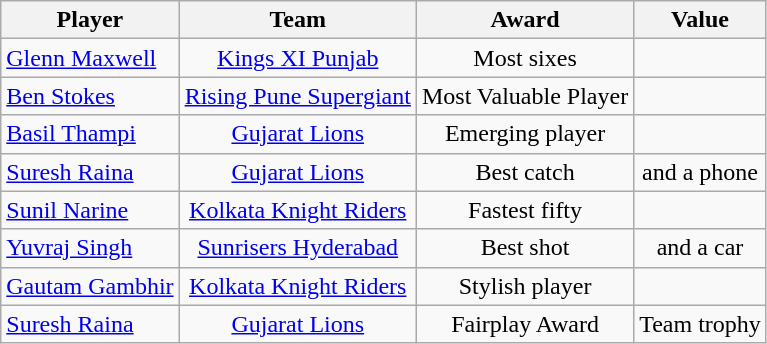<table class="wikitable" style="text-align: center">
<tr>
<th>Player</th>
<th>Team</th>
<th>Award</th>
<th>Value</th>
</tr>
<tr>
<td style="text-align:left"><a href='#'>Glenn Maxwell</a></td>
<td><a href='#'>Kings XI Punjab</a></td>
<td>Most sixes</td>
<td></td>
</tr>
<tr>
<td style="text-align:left"><a href='#'>Ben Stokes</a></td>
<td><a href='#'>Rising Pune Supergiant</a></td>
<td>Most Valuable Player</td>
<td></td>
</tr>
<tr>
<td style="text-align:left"><a href='#'>Basil Thampi</a></td>
<td><a href='#'>Gujarat Lions</a></td>
<td>Emerging player</td>
<td></td>
</tr>
<tr>
<td style="text-align:left"><a href='#'>Suresh Raina</a></td>
<td><a href='#'>Gujarat Lions</a></td>
<td>Best catch</td>
<td> and a phone</td>
</tr>
<tr>
<td style="text-align:left"><a href='#'>Sunil Narine</a></td>
<td><a href='#'>Kolkata Knight Riders</a></td>
<td>Fastest fifty</td>
<td></td>
</tr>
<tr>
<td style="text-align:left"><a href='#'>Yuvraj Singh</a></td>
<td><a href='#'>Sunrisers Hyderabad</a></td>
<td>Best shot</td>
<td> and a car</td>
</tr>
<tr>
<td style="text-align:left"><a href='#'>Gautam Gambhir</a></td>
<td><a href='#'>Kolkata Knight Riders</a></td>
<td>Stylish player</td>
<td></td>
</tr>
<tr>
<td style="text-align:left"><a href='#'>Suresh Raina</a></td>
<td><a href='#'>Gujarat Lions</a></td>
<td>Fairplay Award</td>
<td>Team trophy</td>
</tr>
</table>
